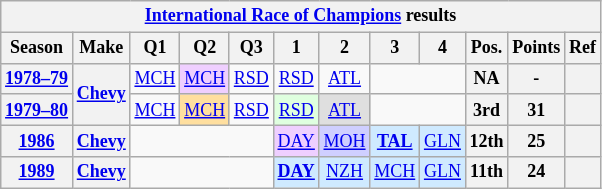<table class="wikitable" style="text-align:center; font-size:75%">
<tr>
<th colspan=12><a href='#'>International Race of Champions</a> results</th>
</tr>
<tr>
<th>Season</th>
<th>Make</th>
<th>Q1</th>
<th>Q2</th>
<th>Q3</th>
<th>1</th>
<th>2</th>
<th>3</th>
<th>4</th>
<th>Pos.</th>
<th>Points</th>
<th>Ref</th>
</tr>
<tr>
<th><a href='#'>1978–79</a></th>
<th rowspan=2><a href='#'>Chevy</a></th>
<td><a href='#'>MCH</a></td>
<td style="background:#EFCFFF;"><a href='#'>MCH</a><br></td>
<td><a href='#'>RSD</a></td>
<td><a href='#'>RSD</a></td>
<td><a href='#'>ATL</a></td>
<td colspan=2></td>
<th>NA</th>
<th>-</th>
<th></th>
</tr>
<tr>
<th><a href='#'>1979–80</a></th>
<td><a href='#'>MCH</a></td>
<td style="background:#FFDF9F;"><a href='#'>MCH</a><br></td>
<td><a href='#'>RSD</a></td>
<td style="background:#DFFFDF;"><a href='#'>RSD</a><br></td>
<td style="background:#DFDFDF;"><a href='#'>ATL</a><br></td>
<td colspan=2></td>
<th>3rd</th>
<th>31</th>
<th></th>
</tr>
<tr>
<th><a href='#'>1986</a></th>
<th><a href='#'>Chevy</a></th>
<td colspan=3></td>
<td style="background:#EFCFFF;"><a href='#'>DAY</a><br></td>
<td style="background:#CFCFFF;"><a href='#'>MOH</a><br></td>
<td style="background:#CFEAFF;"><strong><a href='#'>TAL</a></strong><br></td>
<td style="background:#CFEAFF;"><a href='#'>GLN</a><br></td>
<th>12th</th>
<th>25</th>
<th></th>
</tr>
<tr>
<th><a href='#'>1989</a></th>
<th><a href='#'>Chevy</a></th>
<td colspan=3></td>
<td style="background:#CFEAFF;"><strong><a href='#'>DAY</a></strong><br></td>
<td style="background:#CFEAFF;"><a href='#'>NZH</a><br></td>
<td style="background:#CFEAFF;"><a href='#'>MCH</a><br></td>
<td style="background:#CFEAFF;"><a href='#'>GLN</a><br></td>
<th>11th</th>
<th>24</th>
<th></th>
</tr>
</table>
